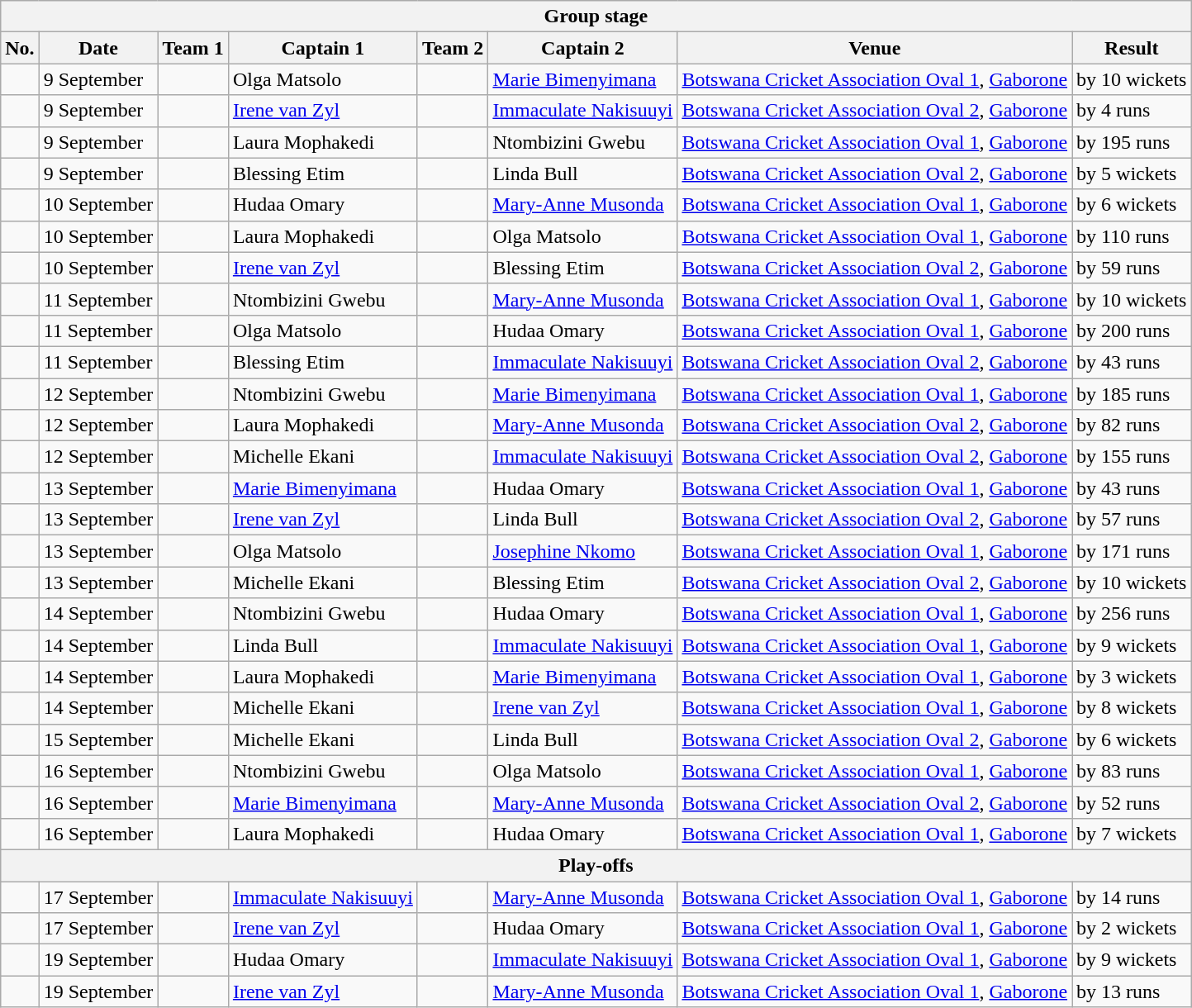<table class="wikitable">
<tr>
<th colspan="9">Group stage</th>
</tr>
<tr>
<th>No.</th>
<th>Date</th>
<th>Team 1</th>
<th>Captain 1</th>
<th>Team 2</th>
<th>Captain 2</th>
<th>Venue</th>
<th>Result</th>
</tr>
<tr>
<td></td>
<td>9 September</td>
<td></td>
<td>Olga Matsolo</td>
<td></td>
<td><a href='#'>Marie Bimenyimana</a></td>
<td><a href='#'>Botswana Cricket Association Oval 1</a>, <a href='#'>Gaborone</a></td>
<td> by 10 wickets</td>
</tr>
<tr>
<td></td>
<td>9 September</td>
<td></td>
<td><a href='#'>Irene van Zyl</a></td>
<td></td>
<td><a href='#'>Immaculate Nakisuuyi</a></td>
<td><a href='#'>Botswana Cricket Association Oval 2</a>, <a href='#'>Gaborone</a></td>
<td> by 4 runs</td>
</tr>
<tr>
<td></td>
<td>9 September</td>
<td></td>
<td>Laura Mophakedi</td>
<td></td>
<td>Ntombizini Gwebu</td>
<td><a href='#'>Botswana Cricket Association Oval 1</a>, <a href='#'>Gaborone</a></td>
<td> by 195 runs</td>
</tr>
<tr>
<td></td>
<td>9 September</td>
<td></td>
<td>Blessing Etim</td>
<td></td>
<td>Linda Bull</td>
<td><a href='#'>Botswana Cricket Association Oval 2</a>, <a href='#'>Gaborone</a></td>
<td> by 5 wickets</td>
</tr>
<tr>
<td></td>
<td>10 September</td>
<td></td>
<td>Hudaa Omary</td>
<td></td>
<td><a href='#'>Mary-Anne Musonda</a></td>
<td><a href='#'>Botswana Cricket Association Oval 1</a>, <a href='#'>Gaborone</a></td>
<td> by 6 wickets</td>
</tr>
<tr>
<td></td>
<td>10 September</td>
<td></td>
<td>Laura Mophakedi</td>
<td></td>
<td>Olga Matsolo</td>
<td><a href='#'>Botswana Cricket Association Oval 1</a>, <a href='#'>Gaborone</a></td>
<td> by 110 runs</td>
</tr>
<tr>
<td></td>
<td>10 September</td>
<td></td>
<td><a href='#'>Irene van Zyl</a></td>
<td></td>
<td>Blessing Etim</td>
<td><a href='#'>Botswana Cricket Association Oval 2</a>, <a href='#'>Gaborone</a></td>
<td> by 59 runs</td>
</tr>
<tr>
<td></td>
<td>11 September</td>
<td></td>
<td>Ntombizini Gwebu</td>
<td></td>
<td><a href='#'>Mary-Anne Musonda</a></td>
<td><a href='#'>Botswana Cricket Association Oval 1</a>, <a href='#'>Gaborone</a></td>
<td> by 10 wickets</td>
</tr>
<tr>
<td></td>
<td>11 September</td>
<td></td>
<td>Olga Matsolo</td>
<td></td>
<td>Hudaa Omary</td>
<td><a href='#'>Botswana Cricket Association Oval 1</a>, <a href='#'>Gaborone</a></td>
<td> by 200 runs</td>
</tr>
<tr>
<td></td>
<td>11 September</td>
<td></td>
<td>Blessing Etim</td>
<td></td>
<td><a href='#'>Immaculate Nakisuuyi</a></td>
<td><a href='#'>Botswana Cricket Association Oval 2</a>, <a href='#'>Gaborone</a></td>
<td> by 43 runs</td>
</tr>
<tr>
<td></td>
<td>12 September</td>
<td></td>
<td>Ntombizini Gwebu</td>
<td></td>
<td><a href='#'>Marie Bimenyimana</a></td>
<td><a href='#'>Botswana Cricket Association Oval 1</a>, <a href='#'>Gaborone</a></td>
<td> by 185 runs</td>
</tr>
<tr>
<td></td>
<td>12 September</td>
<td></td>
<td>Laura Mophakedi</td>
<td></td>
<td><a href='#'>Mary-Anne Musonda</a></td>
<td><a href='#'>Botswana Cricket Association Oval 2</a>, <a href='#'>Gaborone</a></td>
<td> by 82 runs</td>
</tr>
<tr>
<td></td>
<td>12 September</td>
<td></td>
<td>Michelle Ekani</td>
<td></td>
<td><a href='#'>Immaculate Nakisuuyi</a></td>
<td><a href='#'>Botswana Cricket Association Oval 2</a>, <a href='#'>Gaborone</a></td>
<td> by 155 runs</td>
</tr>
<tr>
<td></td>
<td>13 September</td>
<td></td>
<td><a href='#'>Marie Bimenyimana</a></td>
<td></td>
<td>Hudaa Omary</td>
<td><a href='#'>Botswana Cricket Association Oval 1</a>, <a href='#'>Gaborone</a></td>
<td> by 43 runs</td>
</tr>
<tr>
<td></td>
<td>13 September</td>
<td></td>
<td><a href='#'>Irene van Zyl</a></td>
<td></td>
<td>Linda Bull</td>
<td><a href='#'>Botswana Cricket Association Oval 2</a>, <a href='#'>Gaborone</a></td>
<td> by 57 runs</td>
</tr>
<tr>
<td></td>
<td>13 September</td>
<td></td>
<td>Olga Matsolo</td>
<td></td>
<td><a href='#'>Josephine Nkomo</a></td>
<td><a href='#'>Botswana Cricket Association Oval 1</a>, <a href='#'>Gaborone</a></td>
<td> by 171 runs</td>
</tr>
<tr>
<td></td>
<td>13 September</td>
<td></td>
<td>Michelle Ekani</td>
<td></td>
<td>Blessing Etim</td>
<td><a href='#'>Botswana Cricket Association Oval 2</a>, <a href='#'>Gaborone</a></td>
<td> by 10 wickets</td>
</tr>
<tr>
<td></td>
<td>14 September</td>
<td></td>
<td>Ntombizini Gwebu</td>
<td></td>
<td>Hudaa Omary</td>
<td><a href='#'>Botswana Cricket Association Oval 1</a>, <a href='#'>Gaborone</a></td>
<td> by 256 runs</td>
</tr>
<tr>
<td></td>
<td>14 September</td>
<td></td>
<td>Linda Bull</td>
<td></td>
<td><a href='#'>Immaculate Nakisuuyi</a></td>
<td><a href='#'>Botswana Cricket Association Oval 1</a>, <a href='#'>Gaborone</a></td>
<td> by 9 wickets</td>
</tr>
<tr>
<td></td>
<td>14 September</td>
<td></td>
<td>Laura Mophakedi</td>
<td></td>
<td><a href='#'>Marie Bimenyimana</a></td>
<td><a href='#'>Botswana Cricket Association Oval 1</a>, <a href='#'>Gaborone</a></td>
<td> by 3 wickets</td>
</tr>
<tr>
<td></td>
<td>14 September</td>
<td></td>
<td>Michelle Ekani</td>
<td></td>
<td><a href='#'>Irene van Zyl</a></td>
<td><a href='#'>Botswana Cricket Association Oval 1</a>, <a href='#'>Gaborone</a></td>
<td> by 8 wickets</td>
</tr>
<tr>
<td></td>
<td>15 September</td>
<td></td>
<td>Michelle Ekani</td>
<td></td>
<td>Linda Bull</td>
<td><a href='#'>Botswana Cricket Association Oval 2</a>, <a href='#'>Gaborone</a></td>
<td> by 6 wickets</td>
</tr>
<tr>
<td></td>
<td>16 September</td>
<td></td>
<td>Ntombizini Gwebu</td>
<td></td>
<td>Olga Matsolo</td>
<td><a href='#'>Botswana Cricket Association Oval 1</a>, <a href='#'>Gaborone</a></td>
<td> by 83 runs</td>
</tr>
<tr>
<td></td>
<td>16 September</td>
<td></td>
<td><a href='#'>Marie Bimenyimana</a></td>
<td></td>
<td><a href='#'>Mary-Anne Musonda</a></td>
<td><a href='#'>Botswana Cricket Association Oval 2</a>, <a href='#'>Gaborone</a></td>
<td> by 52 runs</td>
</tr>
<tr>
<td></td>
<td>16 September</td>
<td></td>
<td>Laura Mophakedi</td>
<td></td>
<td>Hudaa Omary</td>
<td><a href='#'>Botswana Cricket Association Oval 1</a>, <a href='#'>Gaborone</a></td>
<td> by 7 wickets</td>
</tr>
<tr>
<th colspan="9">Play-offs</th>
</tr>
<tr>
<td></td>
<td>17 September</td>
<td></td>
<td><a href='#'>Immaculate Nakisuuyi</a></td>
<td></td>
<td><a href='#'>Mary-Anne Musonda</a></td>
<td><a href='#'>Botswana Cricket Association Oval 1</a>, <a href='#'>Gaborone</a></td>
<td> by 14 runs</td>
</tr>
<tr>
<td></td>
<td>17 September</td>
<td></td>
<td><a href='#'>Irene van Zyl</a></td>
<td></td>
<td>Hudaa Omary</td>
<td><a href='#'>Botswana Cricket Association Oval 1</a>, <a href='#'>Gaborone</a></td>
<td> by 2 wickets</td>
</tr>
<tr>
<td></td>
<td>19 September</td>
<td></td>
<td>Hudaa Omary</td>
<td></td>
<td><a href='#'>Immaculate Nakisuuyi</a></td>
<td><a href='#'>Botswana Cricket Association Oval 1</a>, <a href='#'>Gaborone</a></td>
<td> by 9 wickets</td>
</tr>
<tr>
<td></td>
<td>19 September</td>
<td></td>
<td><a href='#'>Irene van Zyl</a></td>
<td></td>
<td><a href='#'>Mary-Anne Musonda</a></td>
<td><a href='#'>Botswana Cricket Association Oval 1</a>, <a href='#'>Gaborone</a></td>
<td> by 13 runs</td>
</tr>
</table>
